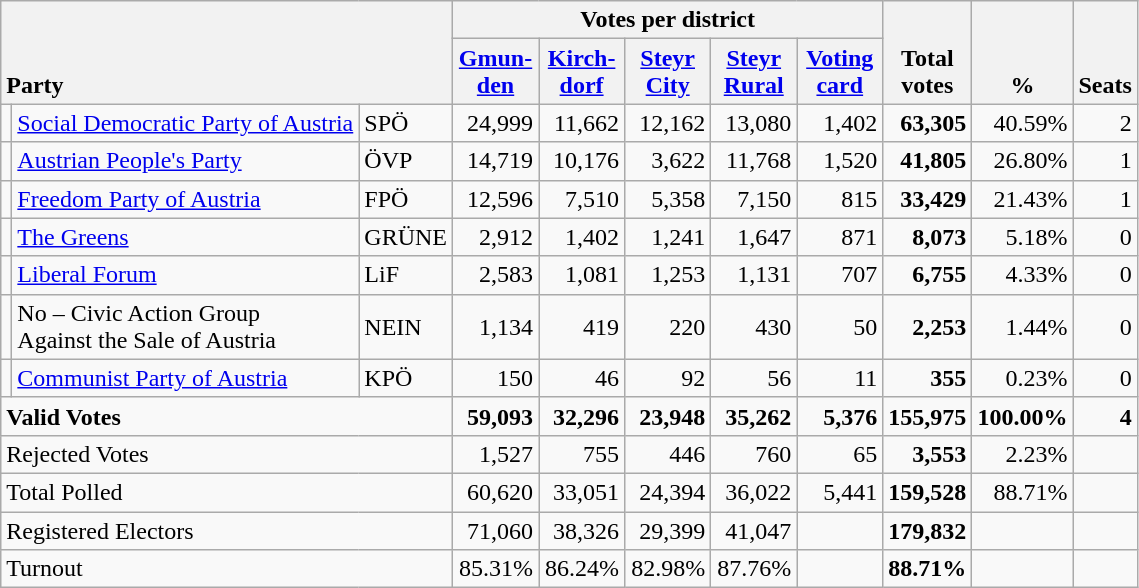<table class="wikitable" border="1" style="text-align:right;">
<tr>
<th style="text-align:left;" valign=bottom rowspan=2 colspan=3>Party</th>
<th colspan=5>Votes per district</th>
<th align=center valign=bottom rowspan=2 width="50">Total<br>votes</th>
<th align=center valign=bottom rowspan=2 width="50">%</th>
<th align=center valign=bottom rowspan=2>Seats</th>
</tr>
<tr>
<th align=center valign=bottom width="50"><a href='#'>Gmun-<br>den</a></th>
<th align=center valign=bottom width="50"><a href='#'>Kirch-<br>dorf</a></th>
<th align=center valign=bottom width="50"><a href='#'>Steyr<br>City</a></th>
<th align=center valign=bottom width="50"><a href='#'>Steyr<br>Rural</a></th>
<th align=center valign=bottom width="50"><a href='#'>Voting<br>card</a></th>
</tr>
<tr>
<td></td>
<td align=left style="white-space: nowrap;"><a href='#'>Social Democratic Party of Austria</a></td>
<td align=left>SPÖ</td>
<td>24,999</td>
<td>11,662</td>
<td>12,162</td>
<td>13,080</td>
<td>1,402</td>
<td><strong>63,305</strong></td>
<td>40.59%</td>
<td>2</td>
</tr>
<tr>
<td></td>
<td align=left><a href='#'>Austrian People's Party</a></td>
<td align=left>ÖVP</td>
<td>14,719</td>
<td>10,176</td>
<td>3,622</td>
<td>11,768</td>
<td>1,520</td>
<td><strong>41,805</strong></td>
<td>26.80%</td>
<td>1</td>
</tr>
<tr>
<td></td>
<td align=left><a href='#'>Freedom Party of Austria</a></td>
<td align=left>FPÖ</td>
<td>12,596</td>
<td>7,510</td>
<td>5,358</td>
<td>7,150</td>
<td>815</td>
<td><strong>33,429</strong></td>
<td>21.43%</td>
<td>1</td>
</tr>
<tr>
<td></td>
<td align=left><a href='#'>The Greens</a></td>
<td align=left>GRÜNE</td>
<td>2,912</td>
<td>1,402</td>
<td>1,241</td>
<td>1,647</td>
<td>871</td>
<td><strong>8,073</strong></td>
<td>5.18%</td>
<td>0</td>
</tr>
<tr>
<td></td>
<td align=left><a href='#'>Liberal Forum</a></td>
<td align=left>LiF</td>
<td>2,583</td>
<td>1,081</td>
<td>1,253</td>
<td>1,131</td>
<td>707</td>
<td><strong>6,755</strong></td>
<td>4.33%</td>
<td>0</td>
</tr>
<tr>
<td></td>
<td align=left>No – Civic Action Group<br>Against the Sale of Austria</td>
<td align=left>NEIN</td>
<td>1,134</td>
<td>419</td>
<td>220</td>
<td>430</td>
<td>50</td>
<td><strong>2,253</strong></td>
<td>1.44%</td>
<td>0</td>
</tr>
<tr>
<td></td>
<td align=left><a href='#'>Communist Party of Austria</a></td>
<td align=left>KPÖ</td>
<td>150</td>
<td>46</td>
<td>92</td>
<td>56</td>
<td>11</td>
<td><strong>355</strong></td>
<td>0.23%</td>
<td>0</td>
</tr>
<tr style="font-weight:bold">
<td align=left colspan=3>Valid Votes</td>
<td>59,093</td>
<td>32,296</td>
<td>23,948</td>
<td>35,262</td>
<td>5,376</td>
<td>155,975</td>
<td>100.00%</td>
<td>4</td>
</tr>
<tr>
<td align=left colspan=3>Rejected Votes</td>
<td>1,527</td>
<td>755</td>
<td>446</td>
<td>760</td>
<td>65</td>
<td><strong>3,553</strong></td>
<td>2.23%</td>
<td></td>
</tr>
<tr>
<td align=left colspan=3>Total Polled</td>
<td>60,620</td>
<td>33,051</td>
<td>24,394</td>
<td>36,022</td>
<td>5,441</td>
<td><strong>159,528</strong></td>
<td>88.71%</td>
<td></td>
</tr>
<tr>
<td align=left colspan=3>Registered Electors</td>
<td>71,060</td>
<td>38,326</td>
<td>29,399</td>
<td>41,047</td>
<td></td>
<td><strong>179,832</strong></td>
<td></td>
<td></td>
</tr>
<tr>
<td align=left colspan=3>Turnout</td>
<td>85.31%</td>
<td>86.24%</td>
<td>82.98%</td>
<td>87.76%</td>
<td></td>
<td><strong>88.71%</strong></td>
<td></td>
<td></td>
</tr>
</table>
